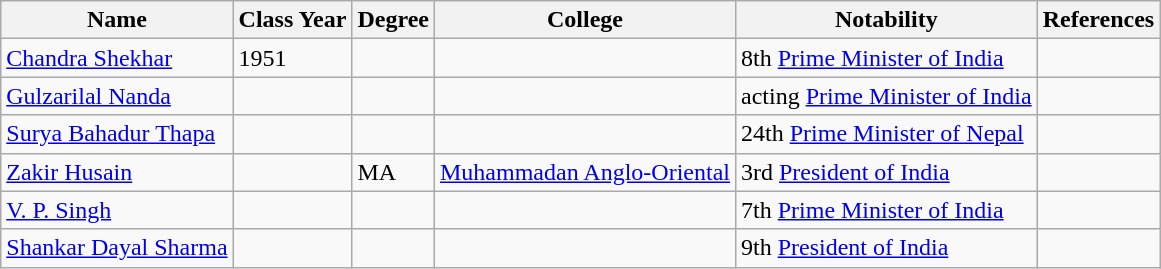<table class="wikitable">
<tr>
<th>Name</th>
<th>Class Year</th>
<th>Degree</th>
<th>College</th>
<th>Notability</th>
<th>References</th>
</tr>
<tr>
<td><a href='#'>Chandra Shekhar</a></td>
<td>1951</td>
<td></td>
<td></td>
<td>8th <a href='#'>Prime Minister of India</a></td>
<td></td>
</tr>
<tr vishvanath pratap singh 1991>
<td><a href='#'>Gulzarilal Nanda</a></td>
<td></td>
<td></td>
<td></td>
<td>acting <a href='#'>Prime Minister of India</a></td>
<td></td>
</tr>
<tr>
<td><a href='#'>Surya Bahadur Thapa</a></td>
<td></td>
<td></td>
<td></td>
<td>24th <a href='#'>Prime Minister of Nepal</a></td>
<td></td>
</tr>
<tr>
<td><a href='#'>Zakir Husain</a></td>
<td></td>
<td>MA</td>
<td><a href='#'>Muhammadan Anglo-Oriental</a></td>
<td>3rd <a href='#'>President of India</a></td>
<td></td>
</tr>
<tr>
<td><a href='#'>V. P. Singh</a></td>
<td></td>
<td></td>
<td></td>
<td>7th <a href='#'>Prime Minister of India</a></td>
<td></td>
</tr>
<tr>
<td><a href='#'>Shankar Dayal Sharma</a></td>
<td></td>
<td></td>
<td></td>
<td>9th <a href='#'>President of India</a></td>
<td></td>
</tr>
</table>
